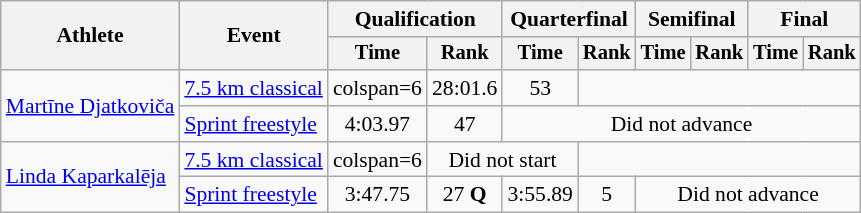<table class="wikitable" style="font-size:90%">
<tr>
<th rowspan="2">Athlete</th>
<th rowspan="2">Event</th>
<th colspan="2">Qualification</th>
<th colspan="2">Quarterfinal</th>
<th colspan="2">Semifinal</th>
<th colspan="2">Final</th>
</tr>
<tr style="font-size:95%">
<th>Time</th>
<th>Rank</th>
<th>Time</th>
<th>Rank</th>
<th>Time</th>
<th>Rank</th>
<th>Time</th>
<th>Rank</th>
</tr>
<tr align=center>
<td align=left rowspan=2><a href='#'>Martīne Djatkoviča</a></td>
<td align=left><a href='#'>7.5 km classical</a></td>
<td>colspan=6</td>
<td>28:01.6</td>
<td>53</td>
</tr>
<tr align=center>
<td align=left><a href='#'>Sprint freestyle</a></td>
<td>4:03.97</td>
<td>47</td>
<td colspan=6>Did not advance</td>
</tr>
<tr align=center>
<td align=left rowspan=2><a href='#'>Linda Kaparkalēja</a></td>
<td align=left><a href='#'>7.5 km classical</a></td>
<td>colspan=6</td>
<td colspan=2>Did not start</td>
</tr>
<tr align=center>
<td align=left><a href='#'>Sprint freestyle</a></td>
<td>3:47.75</td>
<td>27 <strong>Q</strong></td>
<td>3:55.89</td>
<td>5</td>
<td colspan=4>Did not advance</td>
</tr>
</table>
